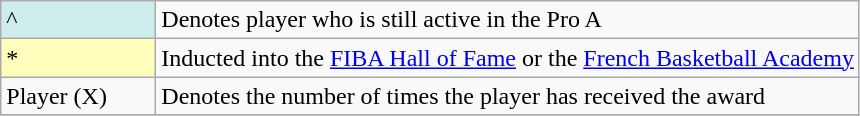<table class="wikitable">
<tr>
<td style="background-color:#CFECEC; width:6em">^</td>
<td>Denotes player who is still active in the Pro A</td>
</tr>
<tr>
<td style="background-color:#ffb; width:6em">*</td>
<td>Inducted into the <a href='#'>FIBA Hall of Fame</a> or the <a href='#'>French Basketball Academy</a></td>
</tr>
<tr>
<td>Player (X)</td>
<td>Denotes the number of times the player has received the award</td>
</tr>
<tr>
</tr>
</table>
